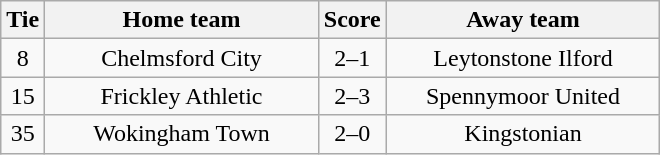<table class="wikitable" style="text-align:center;">
<tr>
<th width=20>Tie</th>
<th width=175>Home team</th>
<th width=20>Score</th>
<th width=175>Away team</th>
</tr>
<tr>
<td>8</td>
<td>Chelmsford City</td>
<td>2–1</td>
<td>Leytonstone Ilford</td>
</tr>
<tr>
<td>15</td>
<td>Frickley Athletic</td>
<td>2–3</td>
<td>Spennymoor United</td>
</tr>
<tr>
<td>35</td>
<td>Wokingham Town</td>
<td>2–0</td>
<td>Kingstonian</td>
</tr>
</table>
